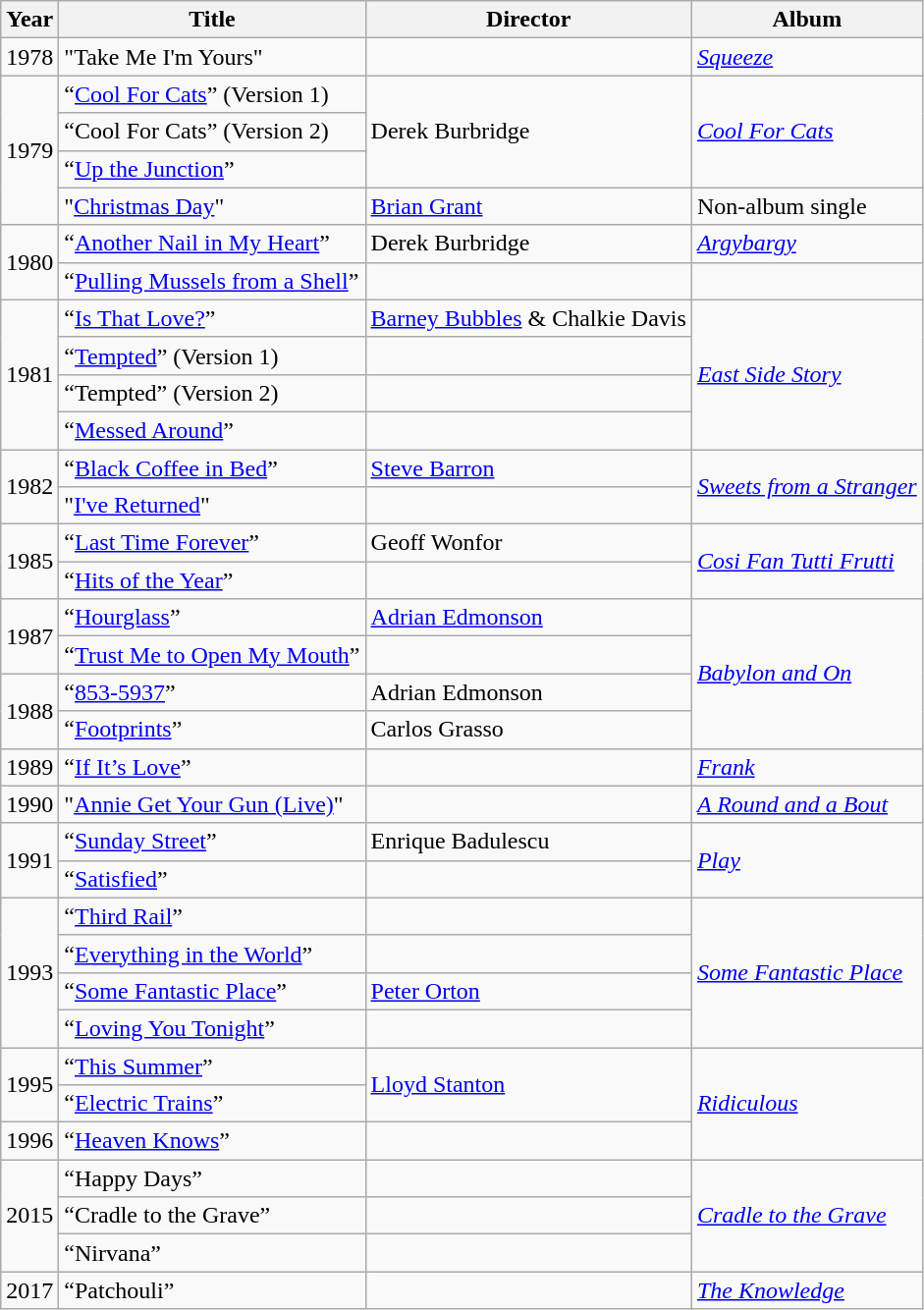<table class="wikitable">
<tr>
<th>Year</th>
<th>Title</th>
<th>Director</th>
<th>Album</th>
</tr>
<tr>
<td>1978</td>
<td>"Take Me I'm Yours"</td>
<td></td>
<td><em><a href='#'>Squeeze</a></em></td>
</tr>
<tr>
<td rowspan="4">1979</td>
<td>“<a href='#'>Cool For Cats</a>” (Version 1)</td>
<td rowspan="3">Derek Burbridge</td>
<td rowspan="3"><em><a href='#'>Cool For Cats</a></em></td>
</tr>
<tr>
<td>“Cool For Cats” (Version 2)</td>
</tr>
<tr>
<td>“<a href='#'>Up the Junction</a>”</td>
</tr>
<tr>
<td>"<a href='#'>Christmas Day</a>"</td>
<td><a href='#'>Brian Grant</a></td>
<td>Non-album single</td>
</tr>
<tr>
<td rowspan="2">1980</td>
<td>“<a href='#'>Another Nail in My Heart</a>”</td>
<td>Derek Burbridge</td>
<td><em><a href='#'>Argybargy</a></em></td>
</tr>
<tr>
<td>“<a href='#'>Pulling Mussels from a Shell</a>”</td>
<td></td>
<td></td>
</tr>
<tr>
<td rowspan="4">1981</td>
<td>“<a href='#'>Is That Love?</a>”</td>
<td><a href='#'>Barney Bubbles</a> & Chalkie Davis</td>
<td rowspan="4"><em><a href='#'>East Side Story</a></em></td>
</tr>
<tr>
<td>“<a href='#'>Tempted</a>” (Version 1)</td>
<td></td>
</tr>
<tr>
<td>“Tempted” (Version 2)</td>
<td></td>
</tr>
<tr>
<td>“<a href='#'>Messed Around</a>”</td>
<td></td>
</tr>
<tr>
<td rowspan="2">1982</td>
<td>“<a href='#'>Black Coffee in Bed</a>”</td>
<td><a href='#'>Steve Barron</a></td>
<td rowspan="2"><em><a href='#'>Sweets from a Stranger</a></em></td>
</tr>
<tr>
<td>"<a href='#'>I've Returned</a>"</td>
<td></td>
</tr>
<tr>
<td rowspan="2">1985</td>
<td>“<a href='#'>Last Time Forever</a>”</td>
<td>Geoff Wonfor</td>
<td rowspan="2"><em><a href='#'>Cosi Fan Tutti Frutti</a></em></td>
</tr>
<tr>
<td>“<a href='#'>Hits of the Year</a>”</td>
<td></td>
</tr>
<tr>
<td rowspan="2">1987</td>
<td>“<a href='#'>Hourglass</a>”</td>
<td><a href='#'>Adrian Edmonson</a></td>
<td rowspan="4"><em><a href='#'>Babylon and On</a></em></td>
</tr>
<tr>
<td>“<a href='#'>Trust Me to Open My Mouth</a>”</td>
<td></td>
</tr>
<tr>
<td rowspan="2">1988</td>
<td>“<a href='#'>853-5937</a>”</td>
<td>Adrian Edmonson</td>
</tr>
<tr>
<td>“<a href='#'>Footprints</a>”</td>
<td>Carlos Grasso</td>
</tr>
<tr>
<td>1989</td>
<td>“<a href='#'>If It’s Love</a>”</td>
<td></td>
<td><em><a href='#'>Frank</a></em></td>
</tr>
<tr>
<td>1990</td>
<td>"<a href='#'>Annie Get Your Gun (Live)</a>"</td>
<td></td>
<td><em><a href='#'>A Round and a Bout</a></em></td>
</tr>
<tr>
<td rowspan="2">1991</td>
<td>“<a href='#'>Sunday Street</a>”</td>
<td>Enrique Badulescu</td>
<td rowspan="2"><em><a href='#'>Play</a></em></td>
</tr>
<tr>
<td>“<a href='#'>Satisfied</a>”</td>
<td></td>
</tr>
<tr>
<td rowspan="4">1993</td>
<td>“<a href='#'>Third Rail</a>”</td>
<td></td>
<td rowspan="4"><em><a href='#'>Some Fantastic Place</a></em></td>
</tr>
<tr>
<td>“<a href='#'>Everything in the World</a>”</td>
<td></td>
</tr>
<tr>
<td>“<a href='#'>Some Fantastic Place</a>”</td>
<td><a href='#'>Peter Orton</a></td>
</tr>
<tr>
<td>“<a href='#'>Loving You Tonight</a>”</td>
<td></td>
</tr>
<tr>
<td rowspan="2">1995</td>
<td>“<a href='#'>This Summer</a>”</td>
<td rowspan="2"><a href='#'>Lloyd Stanton</a></td>
<td rowspan="3"><em><a href='#'>Ridiculous</a></em></td>
</tr>
<tr>
<td>“<a href='#'>Electric Trains</a>”</td>
</tr>
<tr>
<td>1996</td>
<td>“<a href='#'>Heaven Knows</a>”</td>
<td></td>
</tr>
<tr>
<td rowspan="3">2015</td>
<td>“Happy Days”</td>
<td></td>
<td rowspan="3"><em><a href='#'>Cradle to the Grave</a></em></td>
</tr>
<tr>
<td>“Cradle to the Grave”</td>
<td></td>
</tr>
<tr>
<td>“Nirvana”</td>
<td></td>
</tr>
<tr>
<td>2017</td>
<td>“Patchouli”</td>
<td></td>
<td><em><a href='#'>The Knowledge</a></em></td>
</tr>
</table>
